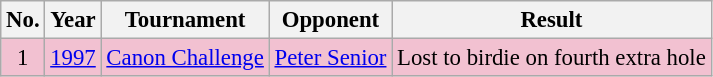<table class="wikitable" style="font-size:95%;">
<tr>
<th>No.</th>
<th>Year</th>
<th>Tournament</th>
<th>Opponent</th>
<th>Result</th>
</tr>
<tr style="background:#F2C1D1;">
<td align=center>1</td>
<td><a href='#'>1997</a></td>
<td><a href='#'>Canon Challenge</a></td>
<td> <a href='#'>Peter Senior</a></td>
<td>Lost to birdie on fourth extra hole</td>
</tr>
</table>
